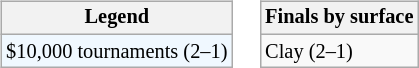<table>
<tr valign=top>
<td><br><table class=wikitable style="font-size:85%">
<tr>
<th>Legend</th>
</tr>
<tr style="background:#f0f8ff;">
<td>$10,000 tournaments (2–1)</td>
</tr>
</table>
</td>
<td><br><table class=wikitable style="font-size:85%">
<tr>
<th>Finals by surface</th>
</tr>
<tr>
<td>Clay (2–1)</td>
</tr>
</table>
</td>
</tr>
</table>
